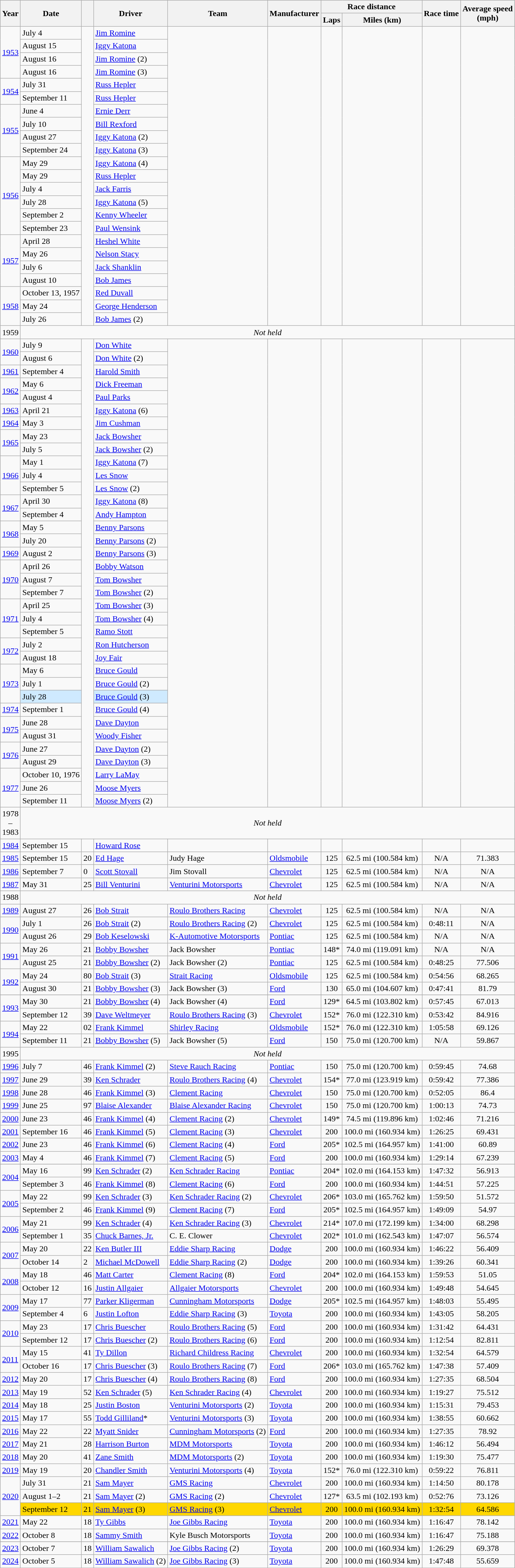<table class=wikitable>
<tr>
<th rowspan="2">Year</th>
<th rowspan="2">Date</th>
<th rowspan="2"></th>
<th rowspan="2">Driver</th>
<th rowspan="2">Team</th>
<th rowspan="2">Manufacturer</th>
<th colspan="2">Race distance</th>
<th rowspan="2">Race time</th>
<th rowspan="2">Average speed<br>(mph)</th>
</tr>
<tr>
<th>Laps</th>
<th>Miles (km)</th>
</tr>
<tr>
<td rowspan="4"><a href='#'>1953</a></td>
<td>July 4</td>
<td rowspan="23"></td>
<td><a href='#'>Jim Romine</a></td>
<td rowspan="23"></td>
<td rowspan="23"></td>
<td rowspan="23"></td>
<td rowspan="23"></td>
<td rowspan="23"></td>
<td rowspan="23"></td>
</tr>
<tr>
<td>August 15</td>
<td><a href='#'>Iggy Katona</a></td>
</tr>
<tr>
<td>August 16</td>
<td><a href='#'>Jim Romine</a> (2)</td>
</tr>
<tr>
<td>August 16</td>
<td><a href='#'>Jim Romine</a> (3)</td>
</tr>
<tr>
<td rowspan="2"><a href='#'>1954</a></td>
<td>July 31</td>
<td><a href='#'>Russ Hepler</a></td>
</tr>
<tr>
<td>September 11</td>
<td><a href='#'>Russ Hepler</a></td>
</tr>
<tr>
<td rowspan="4"><a href='#'>1955</a></td>
<td>June 4</td>
<td><a href='#'>Ernie Derr</a></td>
</tr>
<tr>
<td>July 10</td>
<td><a href='#'>Bill Rexford</a></td>
</tr>
<tr>
<td>August 27</td>
<td><a href='#'>Iggy Katona</a> (2)</td>
</tr>
<tr>
<td>September 24</td>
<td><a href='#'>Iggy Katona</a> (3)</td>
</tr>
<tr>
<td rowspan="6"><a href='#'>1956</a></td>
<td>May 29</td>
<td><a href='#'>Iggy Katona</a> (4)</td>
</tr>
<tr>
<td>May 29</td>
<td><a href='#'>Russ Hepler</a></td>
</tr>
<tr>
<td>July 4</td>
<td><a href='#'>Jack Farris</a></td>
</tr>
<tr>
<td>July 28</td>
<td><a href='#'>Iggy Katona</a> (5)</td>
</tr>
<tr>
<td>September 2</td>
<td><a href='#'>Kenny Wheeler</a></td>
</tr>
<tr>
<td>September 23</td>
<td><a href='#'>Paul Wensink</a></td>
</tr>
<tr>
<td rowspan="4"><a href='#'>1957</a></td>
<td>April 28</td>
<td><a href='#'>Heshel White</a></td>
</tr>
<tr>
<td>May 26</td>
<td><a href='#'>Nelson Stacy</a></td>
</tr>
<tr>
<td>July 6</td>
<td><a href='#'>Jack Shanklin</a></td>
</tr>
<tr>
<td>August 10</td>
<td><a href='#'>Bob James</a></td>
</tr>
<tr>
<td rowspan="3"><a href='#'>1958</a></td>
<td>October 13, 1957</td>
<td><a href='#'>Red Duvall</a></td>
</tr>
<tr>
<td>May 24</td>
<td><a href='#'>George Henderson</a></td>
</tr>
<tr>
<td>July 26</td>
<td><a href='#'>Bob James</a> (2)</td>
</tr>
<tr>
<td align=center>1959</td>
<td colspan=9 align=center><em>Not held</em></td>
</tr>
<tr>
<td rowspan="2"><a href='#'>1960</a></td>
<td>July 9</td>
<td rowspan="36"></td>
<td><a href='#'>Don White</a></td>
<td rowspan="36"></td>
<td rowspan="36"></td>
<td rowspan="36"></td>
<td rowspan="36"></td>
<td rowspan="36"></td>
<td rowspan="36"></td>
</tr>
<tr>
<td>August 6</td>
<td><a href='#'>Don White</a> (2)</td>
</tr>
<tr>
<td><a href='#'>1961</a></td>
<td>September 4</td>
<td><a href='#'>Harold Smith</a></td>
</tr>
<tr>
<td rowspan="2"><a href='#'>1962</a></td>
<td>May 6</td>
<td><a href='#'>Dick Freeman</a></td>
</tr>
<tr>
<td>August 4</td>
<td><a href='#'>Paul Parks</a></td>
</tr>
<tr>
<td><a href='#'>1963</a></td>
<td>April 21</td>
<td><a href='#'>Iggy Katona</a> (6)</td>
</tr>
<tr>
<td><a href='#'>1964</a></td>
<td>May 3</td>
<td><a href='#'>Jim Cushman</a></td>
</tr>
<tr>
<td rowspan="2"><a href='#'>1965</a></td>
<td>May 23</td>
<td><a href='#'>Jack Bowsher</a></td>
</tr>
<tr>
<td>July 5</td>
<td><a href='#'>Jack Bowsher</a> (2)</td>
</tr>
<tr>
<td rowspan="3"><a href='#'>1966</a></td>
<td>May 1</td>
<td><a href='#'>Iggy Katona</a> (7)</td>
</tr>
<tr>
<td>July 4</td>
<td><a href='#'>Les Snow</a></td>
</tr>
<tr>
<td>September 5</td>
<td><a href='#'>Les Snow</a> (2)</td>
</tr>
<tr>
<td rowspan="2"><a href='#'>1967</a></td>
<td>April 30</td>
<td><a href='#'>Iggy Katona</a> (8)</td>
</tr>
<tr>
<td>September 4</td>
<td><a href='#'>Andy Hampton</a></td>
</tr>
<tr>
<td rowspan="2"><a href='#'>1968</a></td>
<td>May 5</td>
<td><a href='#'>Benny Parsons</a></td>
</tr>
<tr>
<td>July 20</td>
<td><a href='#'>Benny Parsons</a> (2)</td>
</tr>
<tr>
<td><a href='#'>1969</a></td>
<td>August 2</td>
<td><a href='#'>Benny Parsons</a> (3)</td>
</tr>
<tr>
<td rowspan="3"><a href='#'>1970</a></td>
<td>April 26</td>
<td><a href='#'>Bobby Watson</a></td>
</tr>
<tr>
<td>August 7</td>
<td><a href='#'>Tom Bowsher</a></td>
</tr>
<tr>
<td>September 7</td>
<td><a href='#'>Tom Bowsher</a> (2)</td>
</tr>
<tr>
<td rowspan="3"><a href='#'>1971</a></td>
<td>April 25</td>
<td><a href='#'>Tom Bowsher</a> (3)</td>
</tr>
<tr>
<td>July 4</td>
<td><a href='#'>Tom Bowsher</a> (4)</td>
</tr>
<tr>
<td>September 5</td>
<td><a href='#'>Ramo Stott</a></td>
</tr>
<tr>
<td rowspan="2"><a href='#'>1972</a></td>
<td>July 2</td>
<td><a href='#'>Ron Hutcherson</a></td>
</tr>
<tr>
<td>August 18</td>
<td><a href='#'>Joy Fair</a></td>
</tr>
<tr>
<td rowspan="3"><a href='#'>1973</a></td>
<td>May 6</td>
<td><a href='#'>Bruce Gould</a></td>
</tr>
<tr>
<td>July 1</td>
<td><a href='#'>Bruce Gould</a> (2)</td>
</tr>
<tr bgcolor="#CFEAFF">
<td>July 28</td>
<td><a href='#'>Bruce Gould</a> (3)</td>
</tr>
<tr>
<td><a href='#'>1974</a></td>
<td>September 1</td>
<td><a href='#'>Bruce Gould</a> (4)</td>
</tr>
<tr>
<td rowspan="2"><a href='#'>1975</a></td>
<td>June 28</td>
<td><a href='#'>Dave Dayton</a></td>
</tr>
<tr>
<td>August 31</td>
<td><a href='#'>Woody Fisher</a></td>
</tr>
<tr>
<td rowspan="2"><a href='#'>1976</a></td>
<td>June 27</td>
<td><a href='#'>Dave Dayton</a> (2)</td>
</tr>
<tr>
<td>August 29</td>
<td><a href='#'>Dave Dayton</a> (3)</td>
</tr>
<tr>
<td rowspan="3"><a href='#'>1977</a></td>
<td>October 10, 1976</td>
<td><a href='#'>Larry LaMay</a></td>
</tr>
<tr>
<td>June 26</td>
<td><a href='#'>Moose Myers</a></td>
</tr>
<tr>
<td>September 11</td>
<td><a href='#'>Moose Myers</a> (2)</td>
</tr>
<tr>
<td align=center>1978<br>–<br>1983</td>
<td colspan=9 align=center><em>Not held</em></td>
</tr>
<tr>
<td><a href='#'>1984</a></td>
<td>September 15</td>
<td></td>
<td><a href='#'>Howard Rose</a></td>
<td></td>
<td></td>
<td></td>
<td></td>
<td></td>
<td></td>
</tr>
<tr>
<td><a href='#'>1985</a></td>
<td>September 15</td>
<td>20</td>
<td><a href='#'>Ed Hage</a></td>
<td>Judy Hage</td>
<td><a href='#'>Oldsmobile</a></td>
<td align="center">125</td>
<td align="center">62.5 mi (100.584 km)</td>
<td align="center">N/A</td>
<td align="center">71.383</td>
</tr>
<tr>
<td><a href='#'>1986</a></td>
<td>September 7</td>
<td>0</td>
<td><a href='#'>Scott Stovall</a></td>
<td>Jim Stovall</td>
<td><a href='#'>Chevrolet</a></td>
<td align="center">125</td>
<td align="center">62.5 mi (100.584 km)</td>
<td align="center">N/A</td>
<td align="center">N/A</td>
</tr>
<tr>
<td><a href='#'>1987</a></td>
<td>May 31</td>
<td>25</td>
<td><a href='#'>Bill Venturini</a></td>
<td><a href='#'>Venturini Motorsports</a></td>
<td><a href='#'>Chevrolet</a></td>
<td align="center">125</td>
<td align="center">62.5 mi (100.584 km)</td>
<td align="center">N/A</td>
<td align="center">N/A</td>
</tr>
<tr>
<td>1988</td>
<td colspan=9 align=center><em>Not held</em></td>
</tr>
<tr>
<td><a href='#'>1989</a></td>
<td>August 27</td>
<td>26</td>
<td><a href='#'>Bob Strait</a></td>
<td><a href='#'>Roulo Brothers Racing</a></td>
<td><a href='#'>Chevrolet</a></td>
<td align="center">125</td>
<td align="center">62.5 mi (100.584 km)</td>
<td align="center">N/A</td>
<td align="center">N/A</td>
</tr>
<tr>
<td rowspan="2"><a href='#'>1990</a></td>
<td>July 1</td>
<td>26</td>
<td><a href='#'>Bob Strait</a> (2)</td>
<td><a href='#'>Roulo Brothers Racing</a> (2)</td>
<td><a href='#'>Chevrolet</a></td>
<td align="center">125</td>
<td align="center">62.5 mi (100.584 km)</td>
<td align="center">0:48:11</td>
<td align="center">N/A</td>
</tr>
<tr>
<td>August 26</td>
<td>29</td>
<td><a href='#'>Bob Keselowski</a></td>
<td><a href='#'>K-Automotive Motorsports</a></td>
<td><a href='#'>Pontiac</a></td>
<td align="center">125</td>
<td align="center">62.5 mi (100.584 km)</td>
<td align="center">N/A</td>
<td align="center">N/A</td>
</tr>
<tr>
<td rowspan="2"><a href='#'>1991</a></td>
<td>May 26</td>
<td>21</td>
<td><a href='#'>Bobby Bowsher</a></td>
<td>Jack Bowsher</td>
<td><a href='#'>Pontiac</a></td>
<td align="center">148*</td>
<td align="center">74.0 mi (119.091 km)</td>
<td align="center">N/A</td>
<td align="center">N/A</td>
</tr>
<tr>
<td>August 25</td>
<td>21</td>
<td><a href='#'>Bobby Bowsher</a> (2)</td>
<td>Jack Bowsher (2)</td>
<td><a href='#'>Pontiac</a></td>
<td align="center">125</td>
<td align="center">62.5 mi (100.584 km)</td>
<td align="center">0:48:25</td>
<td align="center">77.506</td>
</tr>
<tr>
<td rowspan="2"><a href='#'>1992</a></td>
<td>May 24</td>
<td>80</td>
<td><a href='#'>Bob Strait</a> (3)</td>
<td><a href='#'>Strait Racing</a></td>
<td><a href='#'>Oldsmobile</a></td>
<td align="center">125</td>
<td align="center">62.5 mi (100.584 km)</td>
<td align="center">0:54:56</td>
<td align="center">68.265</td>
</tr>
<tr>
<td>August 30</td>
<td>21</td>
<td><a href='#'>Bobby Bowsher</a> (3)</td>
<td>Jack Bowsher (3)</td>
<td><a href='#'>Ford</a></td>
<td align="center">130</td>
<td align="center">65.0 mi (104.607 km)</td>
<td align="center">0:47:41</td>
<td align="center">81.79</td>
</tr>
<tr>
</tr>
<tr>
<td rowspan="2"><a href='#'>1993</a></td>
<td>May 30</td>
<td>21</td>
<td><a href='#'>Bobby Bowsher</a> (4)</td>
<td>Jack Bowsher (4)</td>
<td><a href='#'>Ford</a></td>
<td align="center">129*</td>
<td align="center">64.5 mi (103.802 km)</td>
<td align="center">0:57:45</td>
<td align="center">67.013</td>
</tr>
<tr>
<td>September 12</td>
<td>39</td>
<td><a href='#'>Dave Weltmeyer</a></td>
<td><a href='#'>Roulo Brothers Racing</a> (3)</td>
<td><a href='#'>Chevrolet</a></td>
<td align="center">152*</td>
<td align="center">76.0 mi (122.310 km)</td>
<td align="center">0:53:42</td>
<td align="center">84.916</td>
</tr>
<tr>
<td rowspan="2"><a href='#'>1994</a></td>
<td>May 22</td>
<td>02</td>
<td><a href='#'>Frank Kimmel</a></td>
<td><a href='#'>Shirley Racing</a></td>
<td><a href='#'>Oldsmobile</a></td>
<td align="center">152*</td>
<td align="center">76.0 mi (122.310 km)</td>
<td align="center">1:05:58</td>
<td align="center">69.126</td>
</tr>
<tr>
<td>September 11</td>
<td>21</td>
<td><a href='#'>Bobby Bowsher</a> (5)</td>
<td>Jack Bowsher (5)</td>
<td><a href='#'>Ford</a></td>
<td align="center">150</td>
<td align="center">75.0 mi (120.700 km)</td>
<td align="center">N/A</td>
<td align="center">59.867</td>
</tr>
<tr>
<td>1995</td>
<td colspan=9 align=center><em>Not held</em></td>
</tr>
<tr>
<td><a href='#'>1996</a></td>
<td>July 7</td>
<td>46</td>
<td><a href='#'>Frank Kimmel</a> (2)</td>
<td><a href='#'>Steve Rauch Racing</a></td>
<td><a href='#'>Pontiac</a></td>
<td align="center">150</td>
<td align="center">75.0 mi (120.700 km)</td>
<td align="center">0:59:45</td>
<td align="center">74.68</td>
</tr>
<tr>
<td><a href='#'>1997</a></td>
<td>June 29</td>
<td>39</td>
<td><a href='#'>Ken Schrader</a></td>
<td><a href='#'>Roulo Brothers Racing</a> (4)</td>
<td><a href='#'>Chevrolet</a></td>
<td align="center">154*</td>
<td align="center">77.0 mi (123.919 km)</td>
<td align="center">0:59:42</td>
<td align="center">77.386</td>
</tr>
<tr>
<td><a href='#'>1998</a></td>
<td>June 28</td>
<td>46</td>
<td><a href='#'>Frank Kimmel</a> (3)</td>
<td><a href='#'>Clement Racing</a></td>
<td><a href='#'>Chevrolet</a></td>
<td align="center">150</td>
<td align="center">75.0 mi (120.700 km)</td>
<td align="center">0:52:05</td>
<td align="center">86.4</td>
</tr>
<tr>
<td><a href='#'>1999</a></td>
<td>June 25</td>
<td>97</td>
<td><a href='#'>Blaise Alexander</a></td>
<td><a href='#'>Blaise Alexander Racing</a></td>
<td><a href='#'>Chevrolet</a></td>
<td align="center">150</td>
<td align="center">75.0 mi (120.700 km)</td>
<td align="center">1:00:13</td>
<td align="center">74.73</td>
</tr>
<tr>
<td><a href='#'>2000</a></td>
<td>June 23</td>
<td>46</td>
<td><a href='#'>Frank Kimmel</a> (4)</td>
<td><a href='#'>Clement Racing</a> (2)</td>
<td><a href='#'>Chevrolet</a></td>
<td align="center">149*</td>
<td align="center">74.5 mi (119.896 km)</td>
<td align="center">1:02:46</td>
<td align="center">71.216</td>
</tr>
<tr>
<td><a href='#'>2001</a></td>
<td>September 16</td>
<td>46</td>
<td><a href='#'>Frank Kimmel</a> (5)</td>
<td><a href='#'>Clement Racing</a> (3)</td>
<td><a href='#'>Chevrolet</a></td>
<td align="center">200</td>
<td align="center">100.0 mi (160.934 km)</td>
<td align="center">1:26:25</td>
<td align="center">69.431</td>
</tr>
<tr>
<td><a href='#'>2002</a></td>
<td>June 23</td>
<td>46</td>
<td><a href='#'>Frank Kimmel</a> (6)</td>
<td><a href='#'>Clement Racing</a> (4)</td>
<td><a href='#'>Ford</a></td>
<td align="center">205*</td>
<td align="center">102.5 mi (164.957 km)</td>
<td align="center">1:41:00</td>
<td align="center">60.89</td>
</tr>
<tr>
<td><a href='#'>2003</a></td>
<td>May 4</td>
<td>46</td>
<td><a href='#'>Frank Kimmel</a> (7)</td>
<td><a href='#'>Clement Racing</a> (5)</td>
<td><a href='#'>Ford</a></td>
<td align="center">200</td>
<td align="center">100.0 mi (160.934 km)</td>
<td align="center">1:29:14</td>
<td align="center">67.239</td>
</tr>
<tr>
</tr>
<tr>
<td rowspan="2"><a href='#'>2004</a></td>
<td>May 16</td>
<td>99</td>
<td><a href='#'>Ken Schrader</a> (2)</td>
<td><a href='#'>Ken Schrader Racing</a></td>
<td><a href='#'>Pontiac</a></td>
<td align="center">204*</td>
<td align="center">102.0 mi (164.153 km)</td>
<td align="center">1:47:32</td>
<td align="center">56.913</td>
</tr>
<tr>
<td>September 3</td>
<td>46</td>
<td><a href='#'>Frank Kimmel</a> (8)</td>
<td><a href='#'>Clement Racing</a> (6)</td>
<td><a href='#'>Ford</a></td>
<td align="center">200</td>
<td align="center">100.0 mi (160.934 km)</td>
<td align="center">1:44:51</td>
<td align="center">57.225</td>
</tr>
<tr>
<td rowspan="2"><a href='#'>2005</a></td>
<td>May 22</td>
<td>99</td>
<td><a href='#'>Ken Schrader</a> (3)</td>
<td><a href='#'>Ken Schrader Racing</a> (2)</td>
<td><a href='#'>Chevrolet</a></td>
<td align="center">206*</td>
<td align="center">103.0 mi (165.762 km)</td>
<td align="center">1:59:50</td>
<td align="center">51.572</td>
</tr>
<tr>
<td>September 2</td>
<td>46</td>
<td><a href='#'>Frank Kimmel</a> (9)</td>
<td><a href='#'>Clement Racing</a> (7)</td>
<td><a href='#'>Ford</a></td>
<td align="center">205*</td>
<td align="center">102.5 mi (164.957 km)</td>
<td align="center">1:49:09</td>
<td align="center">54.97</td>
</tr>
<tr>
<td rowspan="2"><a href='#'>2006</a></td>
<td>May 21</td>
<td>99</td>
<td><a href='#'>Ken Schrader</a> (4)</td>
<td><a href='#'>Ken Schrader Racing</a> (3)</td>
<td><a href='#'>Chevrolet</a></td>
<td align="center">214*</td>
<td align="center">107.0 mi (172.199 km)</td>
<td align="center">1:34:00</td>
<td align="center">68.298</td>
</tr>
<tr>
<td>September 1</td>
<td>35</td>
<td><a href='#'>Chuck Barnes, Jr.</a></td>
<td>C. E. Clower</td>
<td><a href='#'>Chevrolet</a></td>
<td align="center">202*</td>
<td align="center">101.0 mi (162.543 km)</td>
<td align="center">1:47:07</td>
<td align="center">56.574</td>
</tr>
<tr>
<td rowspan="2"><a href='#'>2007</a></td>
<td>May 20</td>
<td>22</td>
<td><a href='#'>Ken Butler III</a></td>
<td><a href='#'>Eddie Sharp Racing</a></td>
<td><a href='#'>Dodge</a></td>
<td align="center">200</td>
<td align="center">100.0 mi (160.934 km)</td>
<td align="center">1:46:22</td>
<td align="center">56.409</td>
</tr>
<tr>
<td>October 14</td>
<td>2</td>
<td><a href='#'>Michael McDowell</a></td>
<td><a href='#'>Eddie Sharp Racing</a> (2)</td>
<td><a href='#'>Dodge</a></td>
<td align="center">200</td>
<td align="center">100.0 mi (160.934 km)</td>
<td align="center">1:39:26</td>
<td align="center">60.341</td>
</tr>
<tr>
<td rowspan="2"><a href='#'>2008</a></td>
<td>May 18</td>
<td>46</td>
<td><a href='#'>Matt Carter</a></td>
<td><a href='#'>Clement Racing</a> (8)</td>
<td><a href='#'>Ford</a></td>
<td align="center">204*</td>
<td align="center">102.0 mi (164.153 km)</td>
<td align="center">1:59:53</td>
<td align="center">51.05</td>
</tr>
<tr>
<td>October 12</td>
<td>16</td>
<td><a href='#'>Justin Allgaier</a></td>
<td><a href='#'>Allgaier Motorsports</a></td>
<td><a href='#'>Chevrolet</a></td>
<td align="center">200</td>
<td align="center">100.0 mi (160.934 km)</td>
<td align="center">1:49:48</td>
<td align="center">54.645</td>
</tr>
<tr>
<td rowspan="2"><a href='#'>2009</a></td>
<td>May 17</td>
<td>77</td>
<td><a href='#'>Parker Kligerman</a></td>
<td><a href='#'>Cunningham Motorsports</a></td>
<td><a href='#'>Dodge</a></td>
<td align="center">205*</td>
<td align="center">102.5 mi (164.957 km)</td>
<td align="center">1:48:03</td>
<td align="center">55.495</td>
</tr>
<tr>
<td>September 4</td>
<td>6</td>
<td><a href='#'>Justin Lofton</a></td>
<td><a href='#'>Eddie Sharp Racing</a> (3)</td>
<td><a href='#'>Toyota</a></td>
<td align="center">200</td>
<td align="center">100.0 mi (160.934 km)</td>
<td align="center">1:43:05</td>
<td align="center">58.205</td>
</tr>
<tr>
<td rowspan="2"><a href='#'>2010</a></td>
<td>May 23</td>
<td>17</td>
<td><a href='#'>Chris Buescher</a></td>
<td><a href='#'>Roulo Brothers Racing</a> (5)</td>
<td><a href='#'>Ford</a></td>
<td align="center">200</td>
<td align="center">100.0 mi (160.934 km)</td>
<td align="center">1:31:42</td>
<td align="center">64.431</td>
</tr>
<tr>
<td>September 12</td>
<td>17</td>
<td><a href='#'>Chris Buescher</a> (2)</td>
<td><a href='#'>Roulo Brothers Racing</a> (6)</td>
<td><a href='#'>Ford</a></td>
<td align="center">200</td>
<td align="center">100.0 mi (160.934 km)</td>
<td align="center">1:12:54</td>
<td align="center">82.811</td>
</tr>
<tr>
<td rowspan="2"><a href='#'>2011</a></td>
<td>May 15</td>
<td>41</td>
<td><a href='#'>Ty Dillon</a></td>
<td><a href='#'>Richard Childress Racing</a></td>
<td><a href='#'>Chevrolet</a></td>
<td align="center">200</td>
<td align="center">100.0 mi (160.934 km)</td>
<td align="center">1:32:54</td>
<td align="center">64.579</td>
</tr>
<tr>
<td>October 16</td>
<td>17</td>
<td><a href='#'>Chris Buescher</a> (3)</td>
<td><a href='#'>Roulo Brothers Racing</a> (7)</td>
<td><a href='#'>Ford</a></td>
<td align="center">206*</td>
<td align="center">103.0 mi (165.762 km)</td>
<td align="center">1:47:38</td>
<td align="center">57.409</td>
</tr>
<tr>
<td><a href='#'>2012</a></td>
<td>May 20</td>
<td>17</td>
<td><a href='#'>Chris Buescher</a> (4)</td>
<td><a href='#'>Roulo Brothers Racing</a> (8)</td>
<td><a href='#'>Ford</a></td>
<td align="center">200</td>
<td align="center">100.0 mi (160.934 km)</td>
<td align="center">1:27:35</td>
<td align="center">68.504</td>
</tr>
<tr>
<td><a href='#'>2013</a></td>
<td>May 19</td>
<td>52</td>
<td><a href='#'>Ken Schrader</a> (5)</td>
<td><a href='#'>Ken Schrader Racing</a> (4)</td>
<td><a href='#'>Chevrolet</a></td>
<td align="center">200</td>
<td align="center">100.0 mi (160.934 km)</td>
<td align="center">1:19:27</td>
<td align="center">75.512</td>
</tr>
<tr>
<td><a href='#'>2014</a></td>
<td>May 18</td>
<td>25</td>
<td><a href='#'>Justin Boston</a></td>
<td><a href='#'>Venturini Motorsports</a> (2)</td>
<td><a href='#'>Toyota</a></td>
<td align="center">200</td>
<td align="center">100.0 mi (160.934 km)</td>
<td align="center">1:15:31</td>
<td align="center">79.453</td>
</tr>
<tr>
<td><a href='#'>2015</a></td>
<td>May 17</td>
<td>55</td>
<td><a href='#'>Todd Gilliland</a>*</td>
<td><a href='#'>Venturini Motorsports</a> (3)</td>
<td><a href='#'>Toyota</a></td>
<td align="center">200</td>
<td align="center">100.0 mi (160.934 km)</td>
<td align="center">1:38:55</td>
<td align="center">60.662</td>
</tr>
<tr>
<td><a href='#'>2016</a></td>
<td>May 22</td>
<td>22</td>
<td><a href='#'>Myatt Snider</a></td>
<td><a href='#'>Cunningham Motorsports</a> (2)</td>
<td><a href='#'>Ford</a></td>
<td align="center">200</td>
<td align="center">100.0 mi (160.934 km)</td>
<td align="center">1:27:35</td>
<td align="center">78.92</td>
</tr>
<tr>
<td><a href='#'>2017</a></td>
<td>May 21</td>
<td>28</td>
<td><a href='#'>Harrison Burton</a></td>
<td><a href='#'>MDM Motorsports</a></td>
<td><a href='#'>Toyota</a></td>
<td align="center">200</td>
<td align="center">100.0 mi (160.934 km)</td>
<td align="center">1:46:12</td>
<td align="center">56.494</td>
</tr>
<tr>
<td><a href='#'>2018</a></td>
<td>May 20</td>
<td>41</td>
<td><a href='#'>Zane Smith</a></td>
<td><a href='#'>MDM Motorsports</a> (2)</td>
<td><a href='#'>Toyota</a></td>
<td align="center">200</td>
<td align="center">100.0 mi (160.934 km)</td>
<td align="center">1:19:30</td>
<td align="center">75.477</td>
</tr>
<tr>
<td><a href='#'>2019</a></td>
<td>May 19</td>
<td>20</td>
<td><a href='#'>Chandler Smith</a></td>
<td><a href='#'>Venturini Motorsports</a> (4)</td>
<td><a href='#'>Toyota</a></td>
<td align="center">152*</td>
<td align="center">76.0 mi (122.310 km)</td>
<td align="center">0:59:22</td>
<td align="center">76.811</td>
</tr>
<tr>
<td rowspan=3><a href='#'>2020</a></td>
<td>July 31</td>
<td>21</td>
<td><a href='#'>Sam Mayer</a></td>
<td><a href='#'>GMS Racing</a></td>
<td><a href='#'>Chevrolet</a></td>
<td align="center">200</td>
<td align="center">100.0 mi (160.934 km)</td>
<td align="center">1:14:50</td>
<td align="center">80.178</td>
</tr>
<tr>
<td>August 1–2</td>
<td>21</td>
<td><a href='#'>Sam Mayer</a> (2)</td>
<td><a href='#'>GMS Racing</a> (2)</td>
<td><a href='#'>Chevrolet</a></td>
<td align="center">127*</td>
<td align="center">63.5 mi (102.193 km)</td>
<td align="center">0:52:76</td>
<td align="center">73.126</td>
</tr>
<tr bgcolor=gold>
<td>September 12</td>
<td>21</td>
<td><a href='#'>Sam Mayer</a> (3)</td>
<td><a href='#'>GMS Racing</a> (3)</td>
<td><a href='#'>Chevrolet</a></td>
<td align="center">200</td>
<td align="center">100.0 mi (160.934 km)</td>
<td align="center">1:32:54</td>
<td align="center">64.586</td>
</tr>
<tr>
<td><a href='#'>2021</a></td>
<td>May 22</td>
<td>18</td>
<td><a href='#'>Ty Gibbs</a></td>
<td><a href='#'>Joe Gibbs Racing</a></td>
<td><a href='#'>Toyota</a></td>
<td align="center">200</td>
<td align="center">100.0 mi (160.934 km)</td>
<td align="center">1:16:47</td>
<td align="center">78.142</td>
</tr>
<tr>
<td><a href='#'>2022</a></td>
<td>October 8</td>
<td>18</td>
<td><a href='#'>Sammy Smith</a></td>
<td>Kyle Busch Motorsports</td>
<td><a href='#'>Toyota</a></td>
<td align="center">200</td>
<td align="center">100.0 mi (160.934 km)</td>
<td align="center">1:16:47</td>
<td align="center">75.188</td>
</tr>
<tr>
</tr>
<tr>
<td><a href='#'>2023</a></td>
<td>October 7</td>
<td>18</td>
<td><a href='#'>William Sawalich</a></td>
<td><a href='#'>Joe Gibbs Racing</a> (2)</td>
<td><a href='#'>Toyota</a></td>
<td align="center">200</td>
<td align="center">100.0 mi (160.934 km)</td>
<td align="center">1:26:29</td>
<td align="center">69.378</td>
</tr>
<tr>
<td><a href='#'>2024</a></td>
<td>October 5</td>
<td>18</td>
<td><a href='#'>William Sawalich</a> (2)</td>
<td><a href='#'>Joe Gibbs Racing</a> (3)</td>
<td><a href='#'>Toyota</a></td>
<td align="center">200</td>
<td align="center">100.0 mi (160.934 km)</td>
<td align="center">1:47:48</td>
<td align="center">55.659</td>
</tr>
<tr>
</tr>
</table>
